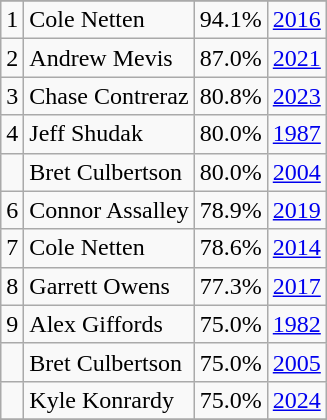<table class="wikitable">
<tr>
</tr>
<tr>
<td>1</td>
<td>Cole Netten</td>
<td><abbr>94.1%</abbr></td>
<td><a href='#'>2016</a></td>
</tr>
<tr>
<td>2</td>
<td>Andrew Mevis</td>
<td><abbr>87.0%</abbr></td>
<td><a href='#'>2021</a></td>
</tr>
<tr>
<td>3</td>
<td>Chase Contreraz</td>
<td><abbr>80.8%</abbr></td>
<td><a href='#'>2023</a></td>
</tr>
<tr>
<td>4</td>
<td>Jeff Shudak</td>
<td><abbr>80.0%</abbr></td>
<td><a href='#'>1987</a></td>
</tr>
<tr>
<td></td>
<td>Bret Culbertson</td>
<td><abbr>80.0%</abbr></td>
<td><a href='#'>2004</a></td>
</tr>
<tr>
<td>6</td>
<td>Connor Assalley</td>
<td><abbr>78.9%</abbr></td>
<td><a href='#'>2019</a></td>
</tr>
<tr>
<td>7</td>
<td>Cole Netten</td>
<td><abbr>78.6%</abbr></td>
<td><a href='#'>2014</a></td>
</tr>
<tr>
<td>8</td>
<td>Garrett Owens</td>
<td><abbr>77.3%</abbr></td>
<td><a href='#'>2017</a></td>
</tr>
<tr>
<td>9</td>
<td>Alex Giffords</td>
<td><abbr>75.0%</abbr></td>
<td><a href='#'>1982</a></td>
</tr>
<tr>
<td></td>
<td>Bret Culbertson</td>
<td><abbr>75.0%</abbr></td>
<td><a href='#'>2005</a></td>
</tr>
<tr>
<td></td>
<td>Kyle Konrardy</td>
<td><abbr>75.0%</abbr></td>
<td><a href='#'>2024</a></td>
</tr>
<tr>
</tr>
</table>
